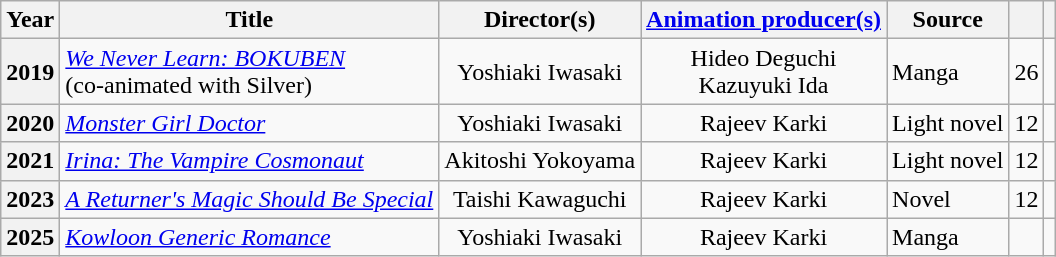<table class="wikitable sortable plainrowheaders">
<tr>
<th scope="col" class="unsortable" width=10>Year</th>
<th scope="col">Title</th>
<th scope="col">Director(s)</th>
<th scope="col"><a href='#'>Animation producer(s)</a></th>
<th scope="col">Source</th>
<th scope="col"></th>
<th scope="col" class="unsortable"></th>
</tr>
<tr>
<th scope="row">2019</th>
<td><em><a href='#'>We Never Learn: BOKUBEN</a></em><br>(co-animated with Silver)</td>
<td style=text-align:center>Yoshiaki Iwasaki</td>
<td style=text-align:center>Hideo Deguchi<br>Kazuyuki Ida</td>
<td>Manga</td>
<td>26</td>
<td style="text-align:center"></td>
</tr>
<tr>
<th scope="row">2020</th>
<td><em><a href='#'>Monster Girl Doctor</a></em></td>
<td style=text-align:center>Yoshiaki Iwasaki</td>
<td style=text-align:center>Rajeev Karki</td>
<td>Light novel</td>
<td>12</td>
<td style="text-align:center"></td>
</tr>
<tr>
<th scope="row">2021</th>
<td><em><a href='#'>Irina: The Vampire Cosmonaut</a></em></td>
<td style=text-align:center>Akitoshi Yokoyama</td>
<td style=text-align:center>Rajeev Karki</td>
<td>Light novel</td>
<td>12</td>
<td style="text-align:center"></td>
</tr>
<tr>
<th scope="row">2023</th>
<td><em><a href='#'>A Returner's Magic Should Be Special</a></em></td>
<td style=text-align:center>Taishi Kawaguchi</td>
<td style=text-align:center>Rajeev Karki</td>
<td>Novel</td>
<td>12</td>
<td style="text-align:center"></td>
</tr>
<tr>
<th scope="row">2025</th>
<td><em><a href='#'>Kowloon Generic Romance</a></em></td>
<td style=text-align:center>Yoshiaki Iwasaki</td>
<td style=text-align:center>Rajeev Karki</td>
<td>Manga</td>
<td></td>
<td style="text-align:center"></td>
</tr>
</table>
